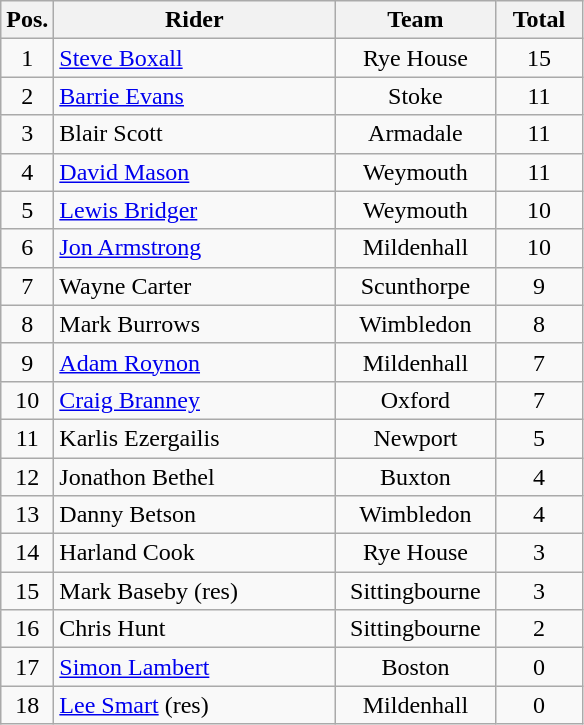<table class=wikitable>
<tr>
<th width=25px>Pos.</th>
<th width=180px>Rider</th>
<th width=100px>Team</th>
<th width=50px>Total</th>
</tr>
<tr align=center >
<td>1</td>
<td align=left><a href='#'>Steve Boxall</a></td>
<td>Rye House</td>
<td>15</td>
</tr>
<tr align=center>
<td>2</td>
<td align=left><a href='#'>Barrie Evans</a></td>
<td>Stoke</td>
<td>11</td>
</tr>
<tr align=center>
<td>3</td>
<td align=left>Blair Scott</td>
<td>Armadale</td>
<td>11</td>
</tr>
<tr align=center>
<td>4</td>
<td align=left><a href='#'>David Mason</a></td>
<td>Weymouth</td>
<td>11</td>
</tr>
<tr align=center>
<td>5</td>
<td align=left><a href='#'>Lewis Bridger</a></td>
<td>Weymouth</td>
<td>10</td>
</tr>
<tr align=center>
<td>6</td>
<td align=left><a href='#'>Jon Armstrong</a></td>
<td>Mildenhall</td>
<td>10</td>
</tr>
<tr align=center>
<td>7</td>
<td align=left>Wayne Carter</td>
<td>Scunthorpe</td>
<td>9</td>
</tr>
<tr align=center>
<td>8</td>
<td align=left>Mark Burrows</td>
<td>Wimbledon</td>
<td>8</td>
</tr>
<tr align=center>
<td>9</td>
<td align=left><a href='#'>Adam Roynon</a></td>
<td>Mildenhall</td>
<td>7</td>
</tr>
<tr align=center>
<td>10</td>
<td align=left><a href='#'>Craig Branney</a></td>
<td>Oxford</td>
<td>7</td>
</tr>
<tr align=center>
<td>11</td>
<td align=left>Karlis Ezergailis</td>
<td>Newport</td>
<td>5</td>
</tr>
<tr align=center>
<td>12</td>
<td align=left>Jonathon Bethel</td>
<td>Buxton</td>
<td>4</td>
</tr>
<tr align=center>
<td>13</td>
<td align=left>Danny Betson</td>
<td>Wimbledon</td>
<td>4</td>
</tr>
<tr align=center>
<td>14</td>
<td align=left>Harland Cook</td>
<td>Rye House</td>
<td>3</td>
</tr>
<tr align=center>
<td>15</td>
<td align=left>Mark Baseby (res)</td>
<td>Sittingbourne</td>
<td>3</td>
</tr>
<tr align=center>
<td>16</td>
<td align=left>Chris Hunt</td>
<td>Sittingbourne</td>
<td>2</td>
</tr>
<tr align=center>
<td>17</td>
<td align=left><a href='#'>Simon Lambert</a></td>
<td>Boston</td>
<td>0</td>
</tr>
<tr align=center>
<td>18</td>
<td align=left><a href='#'>Lee Smart</a> (res)</td>
<td>Mildenhall</td>
<td>0</td>
</tr>
</table>
